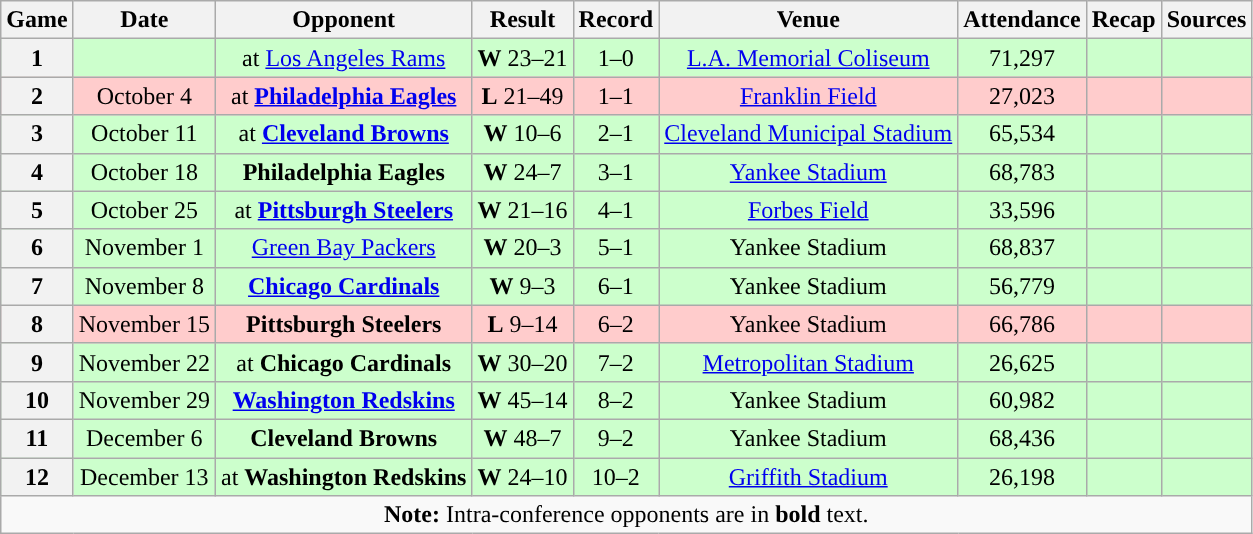<table class="wikitable" style="text-align:center">
<tr>
<th>Game</th>
<th>Date</th>
<th>Opponent</th>
<th>Result</th>
<th>Record</th>
<th>Venue</th>
<th>Attendance</th>
<th>Recap</th>
<th>Sources</th>
</tr>
<tr style="background:#cfc">
<th>1</th>
<td></td>
<td>at <a href='#'>Los Angeles Rams</a></td>
<td><strong>W</strong> 23–21</td>
<td>1–0</td>
<td><a href='#'>L.A. Memorial Coliseum</a></td>
<td>71,297</td>
<td></td>
<td></td>
</tr>
<tr style="background:#fcc">
<th>2</th>
<td>October 4</td>
<td>at <strong><a href='#'>Philadelphia Eagles</a></strong></td>
<td><strong>L</strong> 21–49</td>
<td>1–1</td>
<td><a href='#'>Franklin Field</a></td>
<td>27,023</td>
<td></td>
<td></td>
</tr>
<tr style="background:#cfc">
<th>3</th>
<td>October 11</td>
<td>at <strong><a href='#'>Cleveland Browns</a></strong></td>
<td><strong>W</strong> 10–6</td>
<td>2–1</td>
<td><a href='#'>Cleveland Municipal Stadium</a></td>
<td>65,534</td>
<td></td>
<td></td>
</tr>
<tr style="background:#cfc">
<th>4</th>
<td>October 18</td>
<td><strong>Philadelphia Eagles</strong></td>
<td><strong>W</strong> 24–7</td>
<td>3–1</td>
<td><a href='#'>Yankee Stadium</a></td>
<td>68,783</td>
<td></td>
<td></td>
</tr>
<tr style="background:#cfc">
<th>5</th>
<td>October 25</td>
<td>at <strong><a href='#'>Pittsburgh Steelers</a></strong></td>
<td><strong>W</strong> 21–16</td>
<td>4–1</td>
<td><a href='#'>Forbes Field</a></td>
<td>33,596</td>
<td></td>
<td></td>
</tr>
<tr style="background:#cfc">
<th>6</th>
<td>November 1</td>
<td><a href='#'>Green Bay Packers</a></td>
<td><strong>W</strong> 20–3</td>
<td>5–1</td>
<td>Yankee Stadium</td>
<td>68,837</td>
<td></td>
<td></td>
</tr>
<tr style="background:#cfc">
<th>7</th>
<td>November 8</td>
<td><strong><a href='#'>Chicago Cardinals</a></strong></td>
<td><strong>W</strong> 9–3</td>
<td>6–1</td>
<td>Yankee Stadium</td>
<td>56,779</td>
<td></td>
<td></td>
</tr>
<tr style="background:#fcc">
<th>8</th>
<td>November 15</td>
<td><strong>Pittsburgh Steelers</strong></td>
<td><strong>L</strong> 9–14</td>
<td>6–2</td>
<td>Yankee Stadium</td>
<td>66,786</td>
<td></td>
<td></td>
</tr>
<tr style="background:#cfc">
<th>9</th>
<td>November 22</td>
<td>at <strong>Chicago Cardinals</strong></td>
<td><strong>W</strong> 30–20</td>
<td>7–2</td>
<td><a href='#'>Metropolitan Stadium</a></td>
<td>26,625</td>
<td></td>
<td></td>
</tr>
<tr style="background:#cfc">
<th>10</th>
<td>November 29</td>
<td><strong><a href='#'>Washington Redskins</a></strong></td>
<td><strong>W</strong> 45–14</td>
<td>8–2</td>
<td>Yankee Stadium</td>
<td>60,982</td>
<td></td>
<td></td>
</tr>
<tr style="background:#cfc">
<th>11</th>
<td>December 6</td>
<td><strong>Cleveland Browns</strong></td>
<td><strong>W</strong> 48–7</td>
<td>9–2</td>
<td>Yankee Stadium</td>
<td>68,436</td>
<td></td>
<td></td>
</tr>
<tr style="background:#cfc">
<th>12</th>
<td>December 13</td>
<td>at <strong>Washington Redskins</strong></td>
<td><strong>W</strong> 24–10</td>
<td>10–2</td>
<td><a href='#'>Griffith Stadium</a></td>
<td>26,198</td>
<td></td>
<td></td>
</tr>
<tr>
<td colspan="10"><strong>Note:</strong> Intra-conference opponents are in <strong>bold</strong> text.</td>
</tr>
</table>
